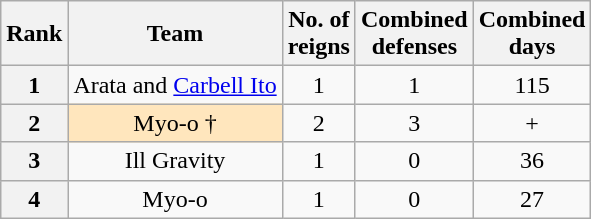<table class="wikitable sortable" style="text-align: center">
<tr>
<th>Rank</th>
<th>Team</th>
<th>No. of<br>reigns</th>
<th>Combined<br>defenses</th>
<th>Combined<br>days</th>
</tr>
<tr>
<th>1</th>
<td>Arata and <a href='#'>Carbell Ito</a></td>
<td>1</td>
<td>1</td>
<td>115</td>
</tr>
<tr>
<th>2</th>
<td style="background-color:#FFE6BD">Myo-o †<br></td>
<td>2</td>
<td>3</td>
<td>+</td>
</tr>
<tr>
<th>3</th>
<td>Ill Gravity<br></td>
<td>1</td>
<td>0</td>
<td>36</td>
</tr>
<tr>
<th>4</th>
<td>Myo-o<br></td>
<td>1</td>
<td>0</td>
<td>27</td>
</tr>
</table>
